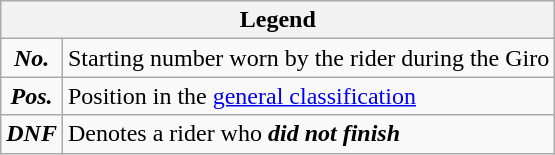<table class="wikitable">
<tr>
<th colspan=2>Legend</th>
</tr>
<tr>
<td align=center><strong><em>No.</em></strong></td>
<td>Starting number worn by the rider during the Giro</td>
</tr>
<tr>
<td align=center><strong><em>Pos.</em></strong></td>
<td>Position in the <a href='#'>general classification</a></td>
</tr>
<tr>
<td align=center><strong><em>DNF</em></strong></td>
<td>Denotes a rider who <strong><em>did not finish</em></strong></td>
</tr>
</table>
